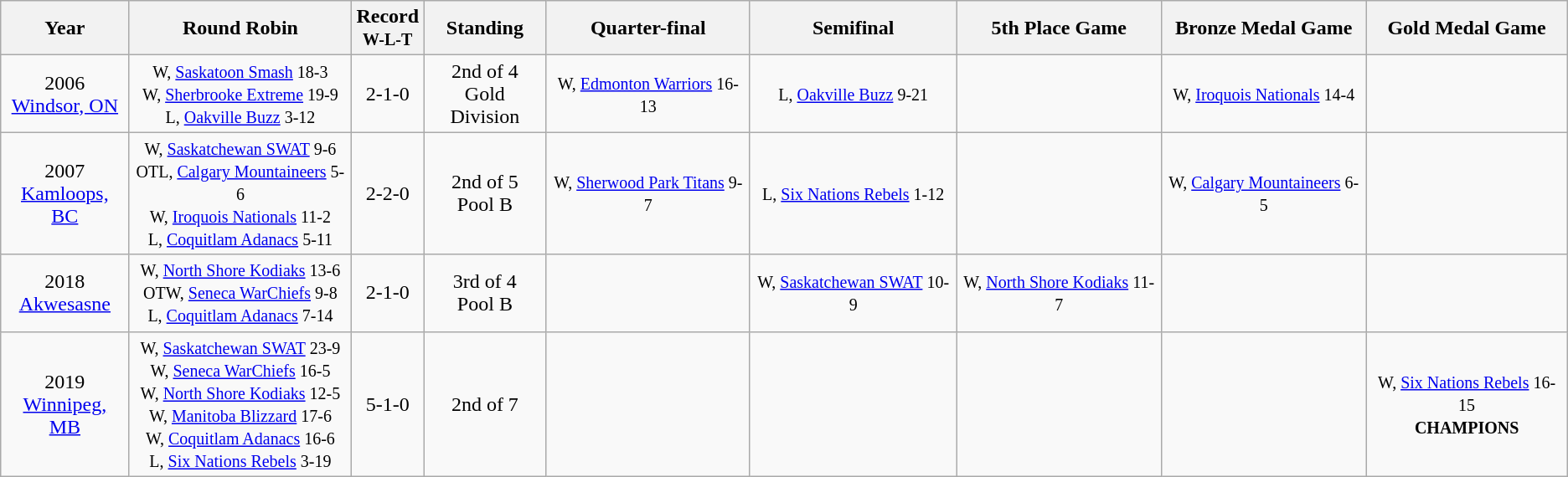<table class="wikitable" style="text-align:center;">
<tr>
<th>Year</th>
<th>Round Robin</th>
<th>Record<br><small>W-L-T</small></th>
<th>Standing</th>
<th>Quarter-final</th>
<th>Semifinal</th>
<th>5th Place Game</th>
<th>Bronze Medal Game</th>
<th>Gold Medal Game</th>
</tr>
<tr>
<td>2006<br><a href='#'>Windsor, ON</a></td>
<td><small>W, <a href='#'>Saskatoon Smash</a> 18-3<br>W, <a href='#'>Sherbrooke Extreme</a> 19-9<br>L, <a href='#'>Oakville Buzz</a> 3-12</small></td>
<td>2-1-0</td>
<td>2nd of 4<br>Gold Division</td>
<td><small>W, <a href='#'>Edmonton Warriors</a> 16-13</small></td>
<td><small>L, <a href='#'>Oakville Buzz</a> 9-21</small></td>
<td></td>
<td><small>W, <a href='#'>Iroquois Nationals</a> 14-4</small></td>
<td></td>
</tr>
<tr>
<td>2007<br><a href='#'>Kamloops, BC</a></td>
<td><small>W, <a href='#'>Saskatchewan SWAT</a> 9-6<br>OTL, <a href='#'>Calgary Mountaineers</a> 5-6<br>W, <a href='#'>Iroquois Nationals</a> 11-2<br>L, <a href='#'>Coquitlam Adanacs</a> 5-11</small></td>
<td>2-2-0</td>
<td>2nd of 5<br>Pool B</td>
<td><small>W, <a href='#'>Sherwood Park Titans</a> 9-7</small></td>
<td><small>L, <a href='#'>Six Nations Rebels</a> 1-12</small></td>
<td></td>
<td><small>W, <a href='#'>Calgary Mountaineers</a> 6-5</small></td>
<td></td>
</tr>
<tr>
<td>2018<br><a href='#'>Akwesasne</a></td>
<td><small>W, <a href='#'>North Shore Kodiaks</a> 13-6<br>OTW, <a href='#'>Seneca WarChiefs</a> 9-8<br>L, <a href='#'>Coquitlam Adanacs</a> 7-14</small></td>
<td>2-1-0</td>
<td>3rd of 4<br>Pool B</td>
<td></td>
<td><small>W, <a href='#'>Saskatchewan SWAT</a> 10-9</small></td>
<td><small>W, <a href='#'>North Shore Kodiaks</a> 11-7</small></td>
<td></td>
<td></td>
</tr>
<tr>
<td>2019<br><a href='#'>Winnipeg, MB</a></td>
<td><small>W, <a href='#'>Saskatchewan SWAT</a> 23-9<br>W, <a href='#'>Seneca WarChiefs</a> 16-5<br>W, <a href='#'>North Shore Kodiaks</a> 12-5<br>W, <a href='#'>Manitoba Blizzard</a> 17-6<br>W, <a href='#'>Coquitlam Adanacs</a> 16-6<br>L, <a href='#'>Six Nations Rebels</a> 3-19</small></td>
<td>5-1-0</td>
<td>2nd of 7</td>
<td></td>
<td></td>
<td></td>
<td></td>
<td><small>W, <a href='#'>Six Nations Rebels</a> 16-15<br><strong>CHAMPIONS</strong></small></td>
</tr>
</table>
